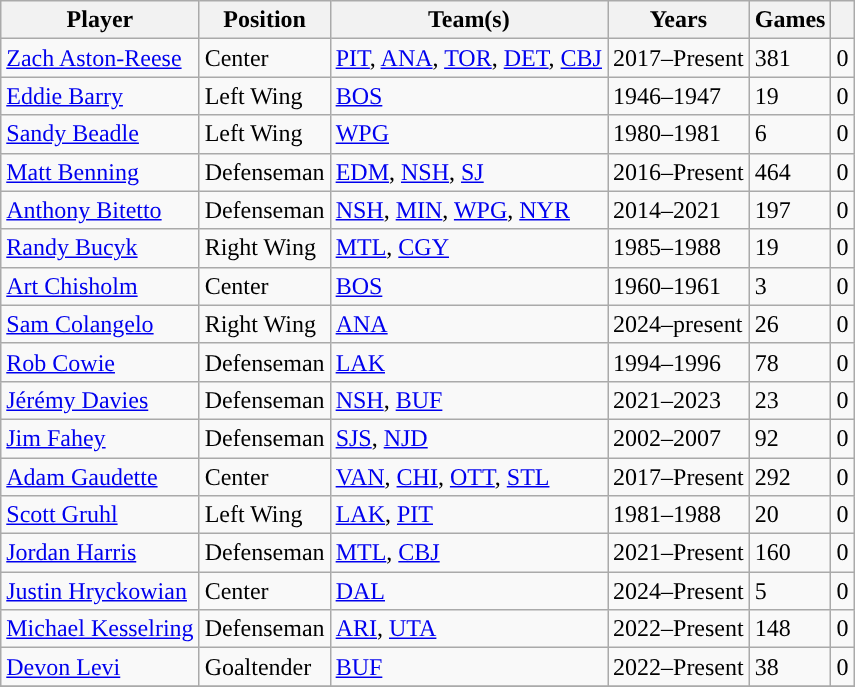<table class="wikitable sortable">
<tr>
<th>Player</th>
<th>Position</th>
<th>Team(s)</th>
<th>Years</th>
<th>Games</th>
<th><a href='#'></a></th>
</tr>
<tr>
<td><a href='#'>Zach Aston-Reese</a></td>
<td>Center</td>
<td><a href='#'>PIT</a>, <a href='#'>ANA</a>, <a href='#'>TOR</a>, <a href='#'>DET</a>, <a href='#'>CBJ</a></td>
<td>2017–Present</td>
<td>381</td>
<td>0</td>
</tr>
<tr>
<td><a href='#'>Eddie Barry</a></td>
<td>Left Wing</td>
<td><a href='#'>BOS</a></td>
<td>1946–1947</td>
<td>19</td>
<td>0</td>
</tr>
<tr>
<td><a href='#'>Sandy Beadle</a></td>
<td>Left Wing</td>
<td><a href='#'>WPG</a></td>
<td>1980–1981</td>
<td>6</td>
<td>0</td>
</tr>
<tr>
<td><a href='#'>Matt Benning</a></td>
<td>Defenseman</td>
<td><a href='#'>EDM</a>, <a href='#'>NSH</a>, <a href='#'>SJ</a></td>
<td>2016–Present</td>
<td>464</td>
<td>0</td>
</tr>
<tr>
<td><a href='#'>Anthony Bitetto</a></td>
<td>Defenseman</td>
<td><a href='#'>NSH</a>, <a href='#'>MIN</a>, <a href='#'>WPG</a>, <a href='#'>NYR</a></td>
<td>2014–2021</td>
<td>197</td>
<td>0</td>
</tr>
<tr>
<td><a href='#'>Randy Bucyk</a></td>
<td>Right Wing</td>
<td><a href='#'>MTL</a>, <a href='#'>CGY</a></td>
<td>1985–1988</td>
<td>19</td>
<td>0</td>
</tr>
<tr>
<td><a href='#'>Art Chisholm</a></td>
<td>Center</td>
<td><a href='#'>BOS</a></td>
<td>1960–1961</td>
<td>3</td>
<td>0</td>
</tr>
<tr>
<td><a href='#'>Sam Colangelo</a></td>
<td>Right Wing</td>
<td><a href='#'>ANA</a></td>
<td>2024–present</td>
<td>26</td>
<td>0</td>
</tr>
<tr>
<td><a href='#'>Rob Cowie</a></td>
<td>Defenseman</td>
<td><a href='#'>LAK</a></td>
<td>1994–1996</td>
<td>78</td>
<td>0</td>
</tr>
<tr>
<td><a href='#'>Jérémy Davies</a></td>
<td>Defenseman</td>
<td><a href='#'>NSH</a>, <a href='#'>BUF</a></td>
<td>2021–2023</td>
<td>23</td>
<td>0</td>
</tr>
<tr>
<td><a href='#'>Jim Fahey</a></td>
<td>Defenseman</td>
<td><a href='#'>SJS</a>, <a href='#'>NJD</a></td>
<td>2002–2007</td>
<td>92</td>
<td>0</td>
</tr>
<tr>
<td><a href='#'>Adam Gaudette</a></td>
<td>Center</td>
<td><a href='#'>VAN</a>, <a href='#'>CHI</a>, <a href='#'>OTT</a>, <a href='#'>STL</a></td>
<td>2017–Present</td>
<td>292</td>
<td>0</td>
</tr>
<tr>
<td><a href='#'>Scott Gruhl</a></td>
<td>Left Wing</td>
<td><a href='#'>LAK</a>, <a href='#'>PIT</a></td>
<td>1981–1988</td>
<td>20</td>
<td>0</td>
</tr>
<tr>
<td><a href='#'>Jordan Harris</a></td>
<td>Defenseman</td>
<td><a href='#'>MTL</a>, <a href='#'>CBJ</a></td>
<td>2021–Present</td>
<td>160</td>
<td>0</td>
</tr>
<tr>
<td><a href='#'>Justin Hryckowian</a></td>
<td>Center</td>
<td><a href='#'>DAL</a></td>
<td>2024–Present</td>
<td>5</td>
<td>0</td>
</tr>
<tr>
<td><a href='#'>Michael Kesselring</a></td>
<td>Defenseman</td>
<td><a href='#'>ARI</a>, <a href='#'>UTA</a></td>
<td>2022–Present</td>
<td>148</td>
<td>0</td>
</tr>
<tr>
<td><a href='#'>Devon Levi</a></td>
<td>Goaltender</td>
<td><a href='#'>BUF</a></td>
<td>2022–Present</td>
<td>38</td>
<td>0</td>
</tr>
<tr>
</tr>
</table>
